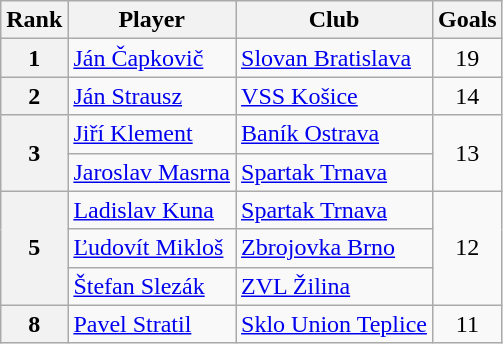<table class="wikitable" style="text-align:center">
<tr>
<th>Rank</th>
<th>Player</th>
<th>Club</th>
<th>Goals</th>
</tr>
<tr>
<th>1</th>
<td align="left"> <a href='#'>Ján Čapkovič</a></td>
<td align="left"><a href='#'>Slovan Bratislava</a></td>
<td>19</td>
</tr>
<tr>
<th>2</th>
<td align="left"> <a href='#'>Ján Strausz</a></td>
<td align="left"><a href='#'>VSS Košice</a></td>
<td>14</td>
</tr>
<tr>
<th rowspan="2">3</th>
<td align="left"> <a href='#'>Jiří Klement</a></td>
<td align="left"><a href='#'>Baník Ostrava</a></td>
<td rowspan="2">13</td>
</tr>
<tr>
<td align="left"> <a href='#'>Jaroslav Masrna</a></td>
<td align="left"><a href='#'>Spartak Trnava</a></td>
</tr>
<tr>
<th rowspan="3">5</th>
<td align="left"> <a href='#'>Ladislav Kuna</a></td>
<td align="left"><a href='#'>Spartak Trnava</a></td>
<td rowspan="3">12</td>
</tr>
<tr>
<td align="left"> <a href='#'>Ľudovít Mikloš</a></td>
<td align="left"><a href='#'>Zbrojovka Brno</a></td>
</tr>
<tr>
<td align="left"> <a href='#'>Štefan Slezák</a></td>
<td align="left"><a href='#'>ZVL Žilina</a></td>
</tr>
<tr>
<th>8</th>
<td align="left"> <a href='#'>Pavel Stratil</a></td>
<td align="left"><a href='#'>Sklo Union Teplice</a></td>
<td>11</td>
</tr>
</table>
